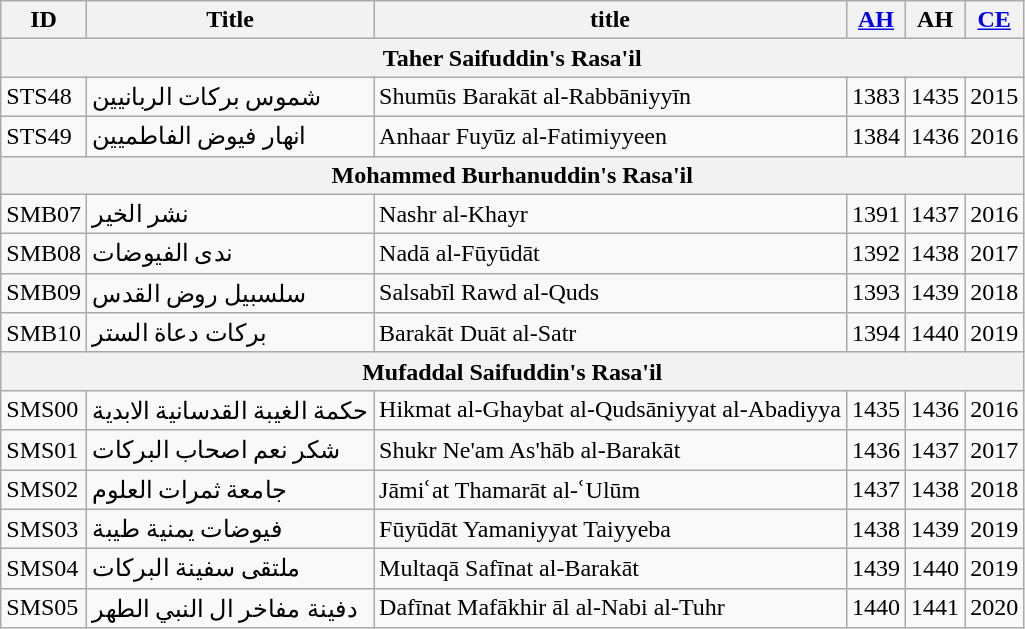<table class="wikitable">
<tr>
<th>ID</th>
<th>Title</th>
<th> title</th>
<th> <a href='#'>AH</a></th>
<th> AH</th>
<th> <a href='#'>CE</a></th>
</tr>
<tr>
<th colspan=6>Taher Saifuddin's Rasa'il</th>
</tr>
<tr>
<td>STS48</td>
<td>شموس بركات الربانيين</td>
<td>Shumūs Barakāt al-Rabbāniyyīn</td>
<td>1383</td>
<td>1435</td>
<td>2015</td>
</tr>
<tr>
<td>STS49</td>
<td>انهار فيوض الفاطميين</td>
<td>Anhaar Fuyūz al-Fatimiyyeen</td>
<td>1384</td>
<td>1436</td>
<td>2016</td>
</tr>
<tr>
<th colspan=6>Mohammed Burhanuddin's Rasa'il</th>
</tr>
<tr>
<td>SMB07</td>
<td>نشر الخير</td>
<td>Nashr al-Khayr</td>
<td>1391</td>
<td>1437</td>
<td>2016</td>
</tr>
<tr>
<td>SMB08</td>
<td>ندى الفيوضات</td>
<td>Nadā al-Fūyūdāt</td>
<td>1392</td>
<td>1438</td>
<td>2017</td>
</tr>
<tr>
<td>SMB09</td>
<td>سلسبيل روض القدس</td>
<td>Salsabīl Rawd al-Quds</td>
<td>1393</td>
<td>1439</td>
<td>2018</td>
</tr>
<tr>
<td>SMB10</td>
<td>بركات دعاة الستر</td>
<td>Barakāt Duāt al-Satr</td>
<td>1394</td>
<td>1440</td>
<td>2019</td>
</tr>
<tr>
<th colspan=6>Mufaddal Saifuddin's Rasa'il</th>
</tr>
<tr>
<td>SMS00</td>
<td>حكمة الغيبة القدسانية الابدية</td>
<td>Hikmat al-Ghaybat al-Qudsāniyyat al-Abadiyya</td>
<td>1435</td>
<td>1436</td>
<td>2016</td>
</tr>
<tr>
<td>SMS01</td>
<td>شكر نعم اصحاب البركات</td>
<td>Shukr Ne'am As'hāb al-Barakāt</td>
<td>1436</td>
<td>1437</td>
<td>2017</td>
</tr>
<tr>
<td>SMS02</td>
<td>جامعة ثمرات العلوم</td>
<td>Jāmiʿat Thamarāt al-ʿUlūm</td>
<td>1437</td>
<td>1438</td>
<td>2018</td>
</tr>
<tr>
<td>SMS03</td>
<td>فيوضات يمنية طيبة</td>
<td>Fūyūdāt Yamaniyyat Taiyyeba</td>
<td>1438</td>
<td>1439</td>
<td>2019</td>
</tr>
<tr>
<td>SMS04</td>
<td>ملتقى سفينة البركات</td>
<td>Multaqā Safīnat al-Barakāt</td>
<td>1439</td>
<td>1440</td>
<td>2019</td>
</tr>
<tr>
<td>SMS05</td>
<td>دفينة مفاخر ال النبي الطهر</td>
<td>Dafīnat Mafākhir āl al-Nabi al-Tuhr</td>
<td>1440</td>
<td>1441</td>
<td>2020</td>
</tr>
</table>
